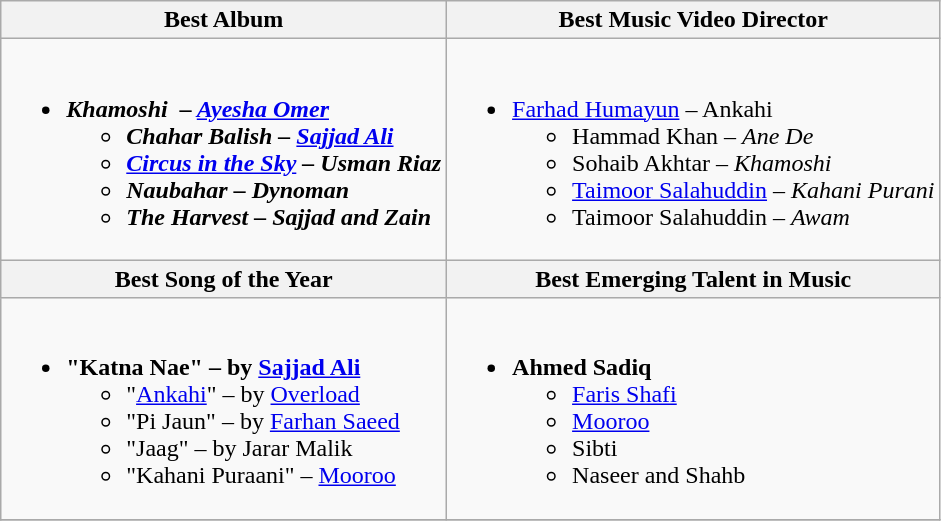<table class=wikitable style="width=100%">
<tr>
<th style="width=50%">Best Album</th>
<th style="width=50%">Best Music Video Director</th>
</tr>
<tr>
<td valign="top"><br><ul><li><strong><em>Khamoshi <em> – <a href='#'>Ayesha Omer</a><strong><ul><li></em>Chahar Balish<em> – <a href='#'>Sajjad Ali</a></li><li></em><a href='#'>Circus in the Sky</a><em> – Usman Riaz</li><li></em>Naubahar<em> – Dynoman</li><li></em>The Harvest<em> – Sajjad and Zain</li></ul></li></ul></td>
<td valign="top"><br><ul><li></strong><a href='#'>Farhad Humayun</a> – </em>Ankahi</em></strong><ul><li>Hammad Khan – <em>Ane De</em></li><li>Sohaib Akhtar – <em>Khamoshi</em></li><li><a href='#'>Taimoor Salahuddin</a> – <em>Kahani Purani</em></li><li>Taimoor Salahuddin – <em>Awam</em></li></ul></li></ul></td>
</tr>
<tr>
<th style="width=50%">Best Song of the Year</th>
<th style="width=50%">Best Emerging Talent in Music</th>
</tr>
<tr>
<td valign="top"><br><ul><li><strong>"Katna Nae" – by <a href='#'>Sajjad Ali</a></strong><ul><li>"<a href='#'>Ankahi</a>" – by <a href='#'>Overload</a></li><li>"Pi Jaun" – by <a href='#'>Farhan Saeed</a></li><li>"Jaag" – by Jarar Malik</li><li>"Kahani Puraani" – <a href='#'>Mooroo</a></li></ul></li></ul></td>
<td valign="top"><br><ul><li><strong>Ahmed Sadiq</strong><ul><li><a href='#'>Faris Shafi</a></li><li><a href='#'>Mooroo</a></li><li>Sibti</li><li>Naseer and Shahb</li></ul></li></ul></td>
</tr>
<tr>
</tr>
</table>
